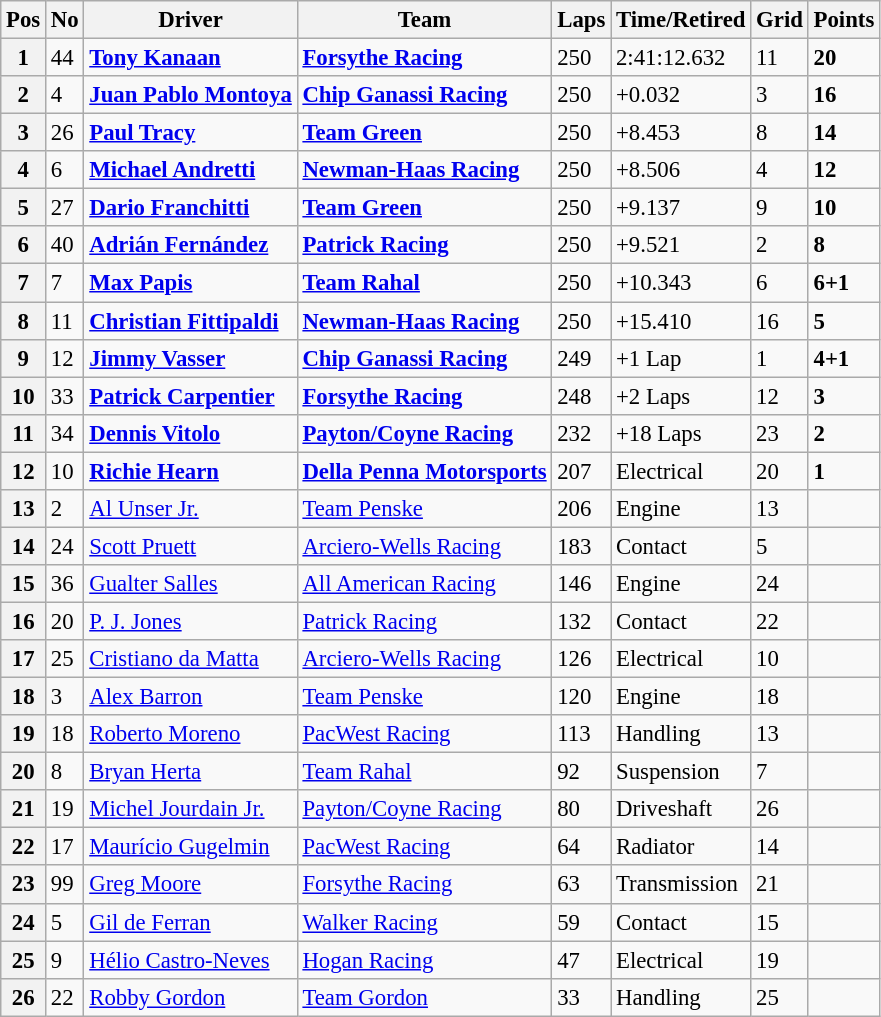<table class="wikitable" style="font-size:95%;">
<tr>
<th>Pos</th>
<th>No</th>
<th>Driver</th>
<th>Team</th>
<th>Laps</th>
<th>Time/Retired</th>
<th>Grid</th>
<th>Points</th>
</tr>
<tr>
<th>1</th>
<td>44</td>
<td> <strong><a href='#'>Tony Kanaan</a></strong></td>
<td><strong><a href='#'>Forsythe Racing</a></strong></td>
<td>250</td>
<td>2:41:12.632</td>
<td>11</td>
<td><strong>20</strong></td>
</tr>
<tr>
<th>2</th>
<td>4</td>
<td> <strong><a href='#'>Juan Pablo Montoya</a></strong></td>
<td><strong><a href='#'>Chip Ganassi Racing</a></strong></td>
<td>250</td>
<td>+0.032</td>
<td>3</td>
<td><strong>16</strong></td>
</tr>
<tr>
<th>3</th>
<td>26</td>
<td> <strong><a href='#'>Paul Tracy</a></strong></td>
<td><strong><a href='#'>Team Green</a></strong></td>
<td>250</td>
<td>+8.453</td>
<td>8</td>
<td><strong>14</strong></td>
</tr>
<tr>
<th>4</th>
<td>6</td>
<td> <strong><a href='#'>Michael Andretti</a></strong></td>
<td><strong><a href='#'>Newman-Haas Racing</a></strong></td>
<td>250</td>
<td>+8.506</td>
<td>4</td>
<td><strong>12</strong></td>
</tr>
<tr>
<th>5</th>
<td>27</td>
<td> <strong><a href='#'>Dario Franchitti</a></strong></td>
<td><strong><a href='#'>Team Green</a></strong></td>
<td>250</td>
<td>+9.137</td>
<td>9</td>
<td><strong>10</strong></td>
</tr>
<tr>
<th>6</th>
<td>40</td>
<td> <strong><a href='#'>Adrián Fernández</a></strong></td>
<td><strong><a href='#'>Patrick Racing</a></strong></td>
<td>250</td>
<td>+9.521</td>
<td>2</td>
<td><strong>8</strong></td>
</tr>
<tr>
<th>7</th>
<td>7</td>
<td> <strong><a href='#'>Max Papis</a></strong></td>
<td><strong><a href='#'>Team Rahal</a></strong></td>
<td>250</td>
<td>+10.343</td>
<td>6</td>
<td><strong>6+1</strong></td>
</tr>
<tr>
<th>8</th>
<td>11</td>
<td> <strong><a href='#'>Christian Fittipaldi</a></strong></td>
<td><strong><a href='#'>Newman-Haas Racing</a></strong></td>
<td>250</td>
<td>+15.410</td>
<td>16</td>
<td><strong>5</strong></td>
</tr>
<tr>
<th>9</th>
<td>12</td>
<td> <strong><a href='#'>Jimmy Vasser</a></strong></td>
<td><strong><a href='#'>Chip Ganassi Racing</a></strong></td>
<td>249</td>
<td>+1 Lap</td>
<td>1</td>
<td><strong>4+1</strong></td>
</tr>
<tr>
<th>10</th>
<td>33</td>
<td> <strong><a href='#'>Patrick Carpentier</a></strong></td>
<td><strong><a href='#'>Forsythe Racing</a></strong></td>
<td>248</td>
<td>+2 Laps</td>
<td>12</td>
<td><strong>3</strong></td>
</tr>
<tr>
<th>11</th>
<td>34</td>
<td> <strong><a href='#'>Dennis Vitolo</a></strong></td>
<td><strong><a href='#'>Payton/Coyne Racing</a></strong></td>
<td>232</td>
<td>+18 Laps</td>
<td>23</td>
<td><strong>2</strong></td>
</tr>
<tr>
<th>12</th>
<td>10</td>
<td> <strong><a href='#'>Richie Hearn</a></strong></td>
<td><strong><a href='#'>Della Penna Motorsports</a></strong></td>
<td>207</td>
<td>Electrical</td>
<td>20</td>
<td><strong>1</strong></td>
</tr>
<tr>
<th>13</th>
<td>2</td>
<td> <a href='#'>Al Unser Jr.</a></td>
<td><a href='#'>Team Penske</a></td>
<td>206</td>
<td>Engine</td>
<td>13</td>
<td></td>
</tr>
<tr>
<th>14</th>
<td>24</td>
<td> <a href='#'>Scott Pruett</a></td>
<td><a href='#'>Arciero-Wells Racing</a></td>
<td>183</td>
<td>Contact</td>
<td>5</td>
<td></td>
</tr>
<tr>
<th>15</th>
<td>36</td>
<td> <a href='#'>Gualter Salles</a></td>
<td><a href='#'>All American Racing</a></td>
<td>146</td>
<td>Engine</td>
<td>24</td>
<td></td>
</tr>
<tr>
<th>16</th>
<td>20</td>
<td> <a href='#'>P. J. Jones</a></td>
<td><a href='#'>Patrick Racing</a></td>
<td>132</td>
<td>Contact</td>
<td>22</td>
<td></td>
</tr>
<tr>
<th>17</th>
<td>25</td>
<td> <a href='#'>Cristiano da Matta</a></td>
<td><a href='#'>Arciero-Wells Racing</a></td>
<td>126</td>
<td>Electrical</td>
<td>10</td>
<td></td>
</tr>
<tr>
<th>18</th>
<td>3</td>
<td> <a href='#'>Alex Barron</a></td>
<td><a href='#'>Team Penske</a></td>
<td>120</td>
<td>Engine</td>
<td>18</td>
<td></td>
</tr>
<tr>
<th>19</th>
<td>18</td>
<td> <a href='#'>Roberto Moreno</a></td>
<td><a href='#'>PacWest Racing</a></td>
<td>113</td>
<td>Handling</td>
<td>13</td>
<td></td>
</tr>
<tr>
<th>20</th>
<td>8</td>
<td> <a href='#'>Bryan Herta</a></td>
<td><a href='#'>Team Rahal</a></td>
<td>92</td>
<td>Suspension</td>
<td>7</td>
<td></td>
</tr>
<tr>
<th>21</th>
<td>19</td>
<td> <a href='#'>Michel Jourdain Jr.</a></td>
<td><a href='#'>Payton/Coyne Racing</a></td>
<td>80</td>
<td>Driveshaft</td>
<td>26</td>
<td></td>
</tr>
<tr>
<th>22</th>
<td>17</td>
<td> <a href='#'>Maurício Gugelmin</a></td>
<td><a href='#'>PacWest Racing</a></td>
<td>64</td>
<td>Radiator</td>
<td>14</td>
<td></td>
</tr>
<tr>
<th>23</th>
<td>99</td>
<td> <a href='#'>Greg Moore</a></td>
<td><a href='#'>Forsythe Racing</a></td>
<td>63</td>
<td>Transmission</td>
<td>21</td>
<td></td>
</tr>
<tr>
<th>24</th>
<td>5</td>
<td> <a href='#'>Gil de Ferran</a></td>
<td><a href='#'>Walker Racing</a></td>
<td>59</td>
<td>Contact</td>
<td>15</td>
<td></td>
</tr>
<tr>
<th>25</th>
<td>9</td>
<td> <a href='#'>Hélio Castro-Neves</a></td>
<td><a href='#'>Hogan Racing</a></td>
<td>47</td>
<td>Electrical</td>
<td>19</td>
<td></td>
</tr>
<tr>
<th>26</th>
<td>22</td>
<td> <a href='#'>Robby Gordon</a></td>
<td><a href='#'>Team Gordon</a></td>
<td>33</td>
<td>Handling</td>
<td>25</td>
<td></td>
</tr>
</table>
